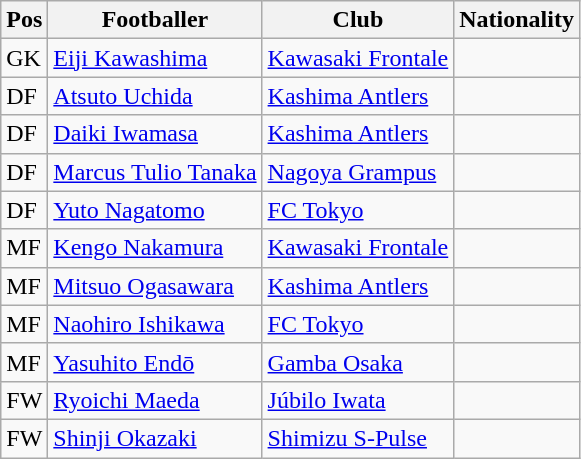<table class="wikitable">
<tr>
<th>Pos</th>
<th>Footballer</th>
<th>Club</th>
<th>Nationality</th>
</tr>
<tr>
<td>GK</td>
<td><a href='#'>Eiji Kawashima</a></td>
<td><a href='#'>Kawasaki Frontale</a></td>
<td></td>
</tr>
<tr>
<td>DF</td>
<td><a href='#'>Atsuto Uchida</a></td>
<td><a href='#'>Kashima Antlers</a></td>
<td></td>
</tr>
<tr>
<td>DF</td>
<td><a href='#'>Daiki Iwamasa</a></td>
<td><a href='#'>Kashima Antlers</a></td>
<td></td>
</tr>
<tr>
<td>DF</td>
<td><a href='#'>Marcus Tulio Tanaka</a></td>
<td><a href='#'>Nagoya Grampus</a></td>
<td></td>
</tr>
<tr>
<td>DF</td>
<td><a href='#'>Yuto Nagatomo</a></td>
<td><a href='#'>FC Tokyo</a></td>
<td></td>
</tr>
<tr>
<td>MF</td>
<td><a href='#'>Kengo Nakamura</a></td>
<td><a href='#'>Kawasaki Frontale</a></td>
<td></td>
</tr>
<tr>
<td>MF</td>
<td><a href='#'>Mitsuo Ogasawara</a></td>
<td><a href='#'>Kashima Antlers</a></td>
<td></td>
</tr>
<tr>
<td>MF</td>
<td><a href='#'>Naohiro Ishikawa</a></td>
<td><a href='#'>FC Tokyo</a></td>
<td></td>
</tr>
<tr>
<td>MF</td>
<td><a href='#'>Yasuhito Endō</a></td>
<td><a href='#'>Gamba Osaka</a></td>
<td></td>
</tr>
<tr>
<td>FW</td>
<td><a href='#'>Ryoichi Maeda</a></td>
<td><a href='#'>Júbilo Iwata</a></td>
<td></td>
</tr>
<tr>
<td>FW</td>
<td><a href='#'>Shinji Okazaki</a></td>
<td><a href='#'>Shimizu S-Pulse</a></td>
<td></td>
</tr>
</table>
